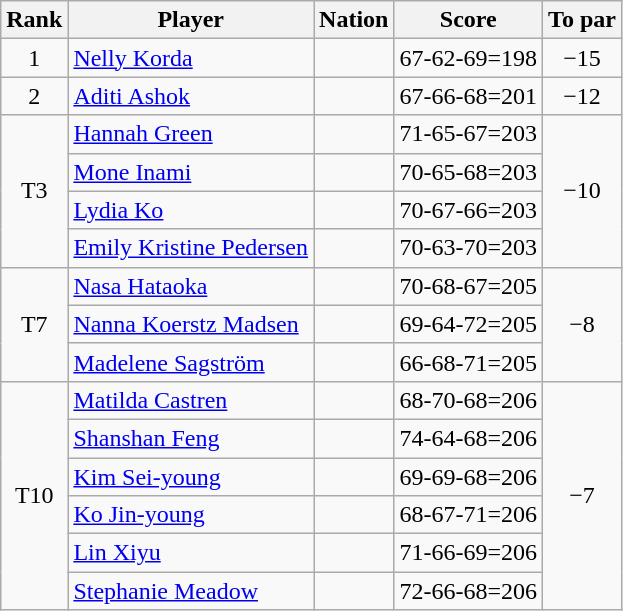<table class="wikitable">
<tr>
<th>Rank</th>
<th>Player</th>
<th>Nation</th>
<th>Score</th>
<th>To par</th>
</tr>
<tr>
<td align=center>1</td>
<td><a href='#'>Nelly Korda</a></td>
<td></td>
<td align=center>67-62-69=198</td>
<td align=center>−15</td>
</tr>
<tr>
<td align=center>2</td>
<td><a href='#'>Aditi Ashok</a></td>
<td></td>
<td align=center>67-66-68=201</td>
<td align=center>−12</td>
</tr>
<tr>
<td align=center rowspan=4>T3</td>
<td><a href='#'>Hannah Green</a></td>
<td></td>
<td align=center>71-65-67=203</td>
<td align=center rowspan=4>−10</td>
</tr>
<tr>
<td><a href='#'>Mone Inami</a></td>
<td></td>
<td align=center>70-65-68=203</td>
</tr>
<tr>
<td><a href='#'>Lydia Ko</a></td>
<td></td>
<td align=center>70-67-66=203</td>
</tr>
<tr>
<td><a href='#'>Emily Kristine Pedersen</a></td>
<td></td>
<td align=center>70-63-70=203</td>
</tr>
<tr>
<td align=center rowspan=3>T7</td>
<td><a href='#'>Nasa Hataoka</a></td>
<td></td>
<td align=center>70-68-67=205</td>
<td align=center rowspan=3>−8</td>
</tr>
<tr>
<td><a href='#'>Nanna Koerstz Madsen</a></td>
<td></td>
<td align=center>69-64-72=205</td>
</tr>
<tr>
<td><a href='#'>Madelene Sagström</a></td>
<td></td>
<td align=center>66-68-71=205</td>
</tr>
<tr>
<td align=center rowspan=6>T10</td>
<td><a href='#'>Matilda Castren</a></td>
<td></td>
<td align=center>68-70-68=206</td>
<td align=center rowspan=6>−7</td>
</tr>
<tr>
<td><a href='#'>Shanshan Feng</a></td>
<td></td>
<td align=center>74-64-68=206</td>
</tr>
<tr>
<td><a href='#'>Kim Sei-young</a></td>
<td></td>
<td align=center>69-69-68=206</td>
</tr>
<tr>
<td><a href='#'>Ko Jin-young</a></td>
<td></td>
<td align=center>68-67-71=206</td>
</tr>
<tr>
<td><a href='#'>Lin Xiyu</a></td>
<td></td>
<td align=center>71-66-69=206</td>
</tr>
<tr>
<td><a href='#'>Stephanie Meadow</a></td>
<td></td>
<td align=center>72-66-68=206</td>
</tr>
</table>
